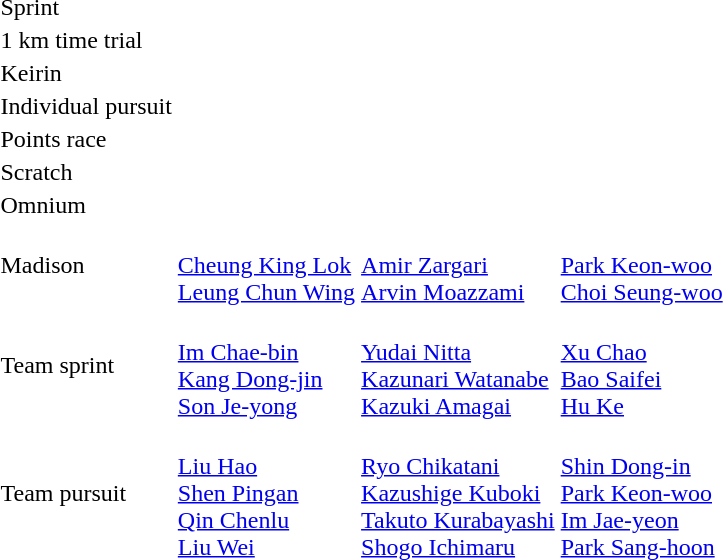<table>
<tr>
<td>Sprint</td>
<td></td>
<td></td>
<td></td>
</tr>
<tr>
<td>1 km time trial</td>
<td></td>
<td></td>
<td></td>
</tr>
<tr>
<td>Keirin</td>
<td></td>
<td></td>
<td></td>
</tr>
<tr>
<td>Individual pursuit</td>
<td></td>
<td></td>
<td></td>
</tr>
<tr>
<td>Points race</td>
<td></td>
<td></td>
<td></td>
</tr>
<tr>
<td>Scratch</td>
<td></td>
<td></td>
<td></td>
</tr>
<tr>
<td>Omnium</td>
<td></td>
<td></td>
<td></td>
</tr>
<tr>
<td>Madison</td>
<td><br><a href='#'>Cheung King Lok</a><br><a href='#'>Leung Chun Wing</a></td>
<td><br><a href='#'>Amir Zargari</a><br><a href='#'>Arvin Moazzami</a></td>
<td><br><a href='#'>Park Keon-woo</a><br><a href='#'>Choi Seung-woo</a></td>
</tr>
<tr>
<td>Team sprint</td>
<td><br><a href='#'>Im Chae-bin</a><br><a href='#'>Kang Dong-jin</a><br><a href='#'>Son Je-yong</a></td>
<td><br><a href='#'>Yudai Nitta</a><br><a href='#'>Kazunari Watanabe</a><br><a href='#'>Kazuki Amagai</a></td>
<td><br><a href='#'>Xu Chao</a><br><a href='#'>Bao Saifei</a><br><a href='#'>Hu Ke</a></td>
</tr>
<tr>
<td>Team pursuit</td>
<td><br><a href='#'>Liu Hao</a><br><a href='#'>Shen Pingan</a><br><a href='#'>Qin Chenlu</a><br><a href='#'>Liu Wei</a></td>
<td><br><a href='#'>Ryo Chikatani</a><br><a href='#'>Kazushige Kuboki</a><br><a href='#'>Takuto Kurabayashi</a><br><a href='#'>Shogo Ichimaru</a></td>
<td><br><a href='#'>Shin Dong-in</a><br><a href='#'>Park Keon-woo</a><br><a href='#'>Im Jae-yeon</a><br><a href='#'>Park Sang-hoon</a></td>
</tr>
</table>
